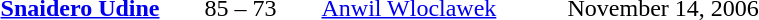<table style="text-align:center">
<tr>
<th width=160></th>
<th width=100></th>
<th width=160></th>
<th width=200></th>
</tr>
<tr>
<td align=right><strong><a href='#'>Snaidero Udine</a></strong> </td>
<td>85 – 73</td>
<td align=left> <a href='#'>Anwil Wloclawek</a></td>
<td align=left>November 14, 2006</td>
</tr>
</table>
